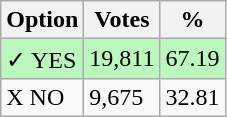<table class="wikitable">
<tr>
<th>Option</th>
<th>Votes</th>
<th>%</th>
</tr>
<tr>
<td style=background:#bbf8be>✓ YES</td>
<td style=background:#bbf8be>19,811</td>
<td style=background:#bbf8be>67.19</td>
</tr>
<tr>
<td>X NO</td>
<td>9,675</td>
<td>32.81</td>
</tr>
</table>
